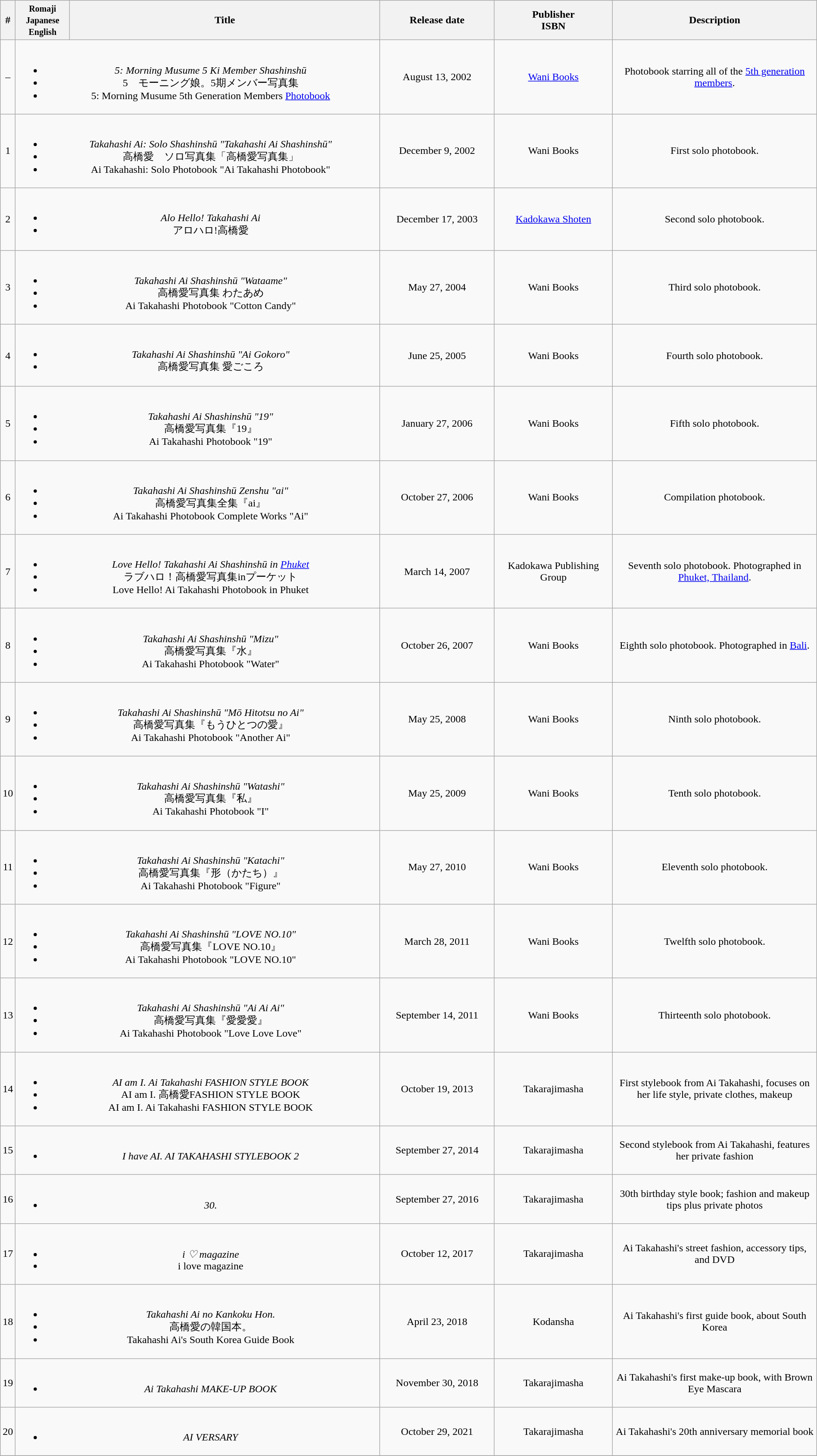<table class="wikitable" width="100%" style="text-align:center">
<tr>
<th>#</th>
<th width="50"><small>Romaji<br>Japanese<br>English</small></th>
<th width="38%">Title</th>
<th width="14%">Release date</th>
<th>Publisher<br>ISBN</th>
<th width="25%">Description</th>
</tr>
<tr>
<td>–</td>
<td colspan="2"><br><ul><li><em>5: Morning Musume 5 Ki Member Shashinshū</em></li><li>5　モーニング娘。5期メンバー写真集</li><li>5: Morning Musume 5th Generation Members <a href='#'>Photobook</a></li></ul></td>
<td>August 13, 2002</td>
<td><a href='#'>Wani Books</a><br></td>
<td>Photobook starring all of the <a href='#'>5th generation members</a>.</td>
</tr>
<tr>
<td>1</td>
<td colspan=2><br><ul><li><em>Takahashi Ai: Solo Shashinshū "Takahashi Ai Shashinshū"</em></li><li>高橋愛　ソロ写真集「高橋愛写真集」</li><li>Ai Takahashi: Solo Photobook "Ai Takahashi Photobook"</li></ul></td>
<td>December 9, 2002</td>
<td>Wani Books<br></td>
<td>First solo photobook.</td>
</tr>
<tr>
<td>2</td>
<td colspan=2><br><ul><li><em>Alo Hello! Takahashi Ai</em></li><li>アロハロ!高橋愛</li></ul></td>
<td>December 17, 2003</td>
<td><a href='#'>Kadokawa Shoten</a><br></td>
<td>Second solo photobook.</td>
</tr>
<tr>
<td>3</td>
<td colspan=2><br><ul><li><em>Takahashi Ai Shashinshū "Wataame"</em></li><li>高橋愛写真集 わたあめ</li><li>Ai Takahashi Photobook "Cotton Candy"</li></ul></td>
<td>May 27, 2004</td>
<td>Wani Books<br></td>
<td>Third solo photobook.</td>
</tr>
<tr>
<td>4</td>
<td colspan=2><br><ul><li><em>Takahashi Ai Shashinshū "Ai Gokoro"</em></li><li>高橋愛写真集 愛ごころ</li></ul></td>
<td>June 25, 2005</td>
<td>Wani Books<br></td>
<td>Fourth solo photobook.</td>
</tr>
<tr>
<td>5</td>
<td colspan=2><br><ul><li><em>Takahashi Ai Shashinshū "19"</em></li><li>高橋愛写真集『19』</li><li>Ai Takahashi Photobook "19"</li></ul></td>
<td>January 27, 2006</td>
<td>Wani Books<br></td>
<td>Fifth solo photobook.</td>
</tr>
<tr>
<td>6</td>
<td colspan=2><br><ul><li><em>Takahashi Ai Shashinshū Zenshu "ai"</em></li><li>高橋愛写真集全集『ai』</li><li>Ai Takahashi Photobook Complete Works "Ai"</li></ul></td>
<td>October 27, 2006</td>
<td>Wani Books<br></td>
<td>Compilation photobook.</td>
</tr>
<tr>
<td>7</td>
<td colspan=2><br><ul><li><em>Love Hello! Takahashi Ai Shashinshū in <a href='#'>Phuket</a></em></li><li>ラブハロ！高橋愛写真集inプーケット</li><li>Love Hello! Ai Takahashi Photobook in Phuket</li></ul></td>
<td>March 14, 2007</td>
<td>Kadokawa Publishing Group<br></td>
<td>Seventh solo photobook. Photographed in <a href='#'>Phuket, Thailand</a>.</td>
</tr>
<tr>
<td>8</td>
<td colspan=2><br><ul><li><em>Takahashi Ai Shashinshū "Mizu"</em></li><li>高橋愛写真集『水』</li><li>Ai Takahashi Photobook "Water"</li></ul></td>
<td>October 26, 2007</td>
<td>Wani Books<br></td>
<td>Eighth solo photobook. Photographed in <a href='#'>Bali</a>.</td>
</tr>
<tr>
<td>9</td>
<td colspan=2><br><ul><li><em>Takahashi Ai Shashinshū "Mō Hitotsu no Ai"</em></li><li>高橋愛写真集『もうひとつの愛』</li><li>Ai Takahashi Photobook "Another Ai"</li></ul></td>
<td>May 25, 2008</td>
<td>Wani Books<br></td>
<td>Ninth solo photobook.</td>
</tr>
<tr>
<td>10</td>
<td colspan=2><br><ul><li><em>Takahashi Ai Shashinshū "Watashi"</em></li><li>高橋愛写真集『私』</li><li>Ai Takahashi Photobook "I"</li></ul></td>
<td>May 25, 2009</td>
<td>Wani Books<br></td>
<td>Tenth solo photobook.</td>
</tr>
<tr>
<td>11</td>
<td colspan=2><br><ul><li><em>Takahashi Ai Shashinshū "Katachi"</em></li><li>高橋愛写真集『形（かたち）』</li><li>Ai Takahashi Photobook "Figure"</li></ul></td>
<td>May 27, 2010</td>
<td>Wani Books<br></td>
<td>Eleventh solo photobook.</td>
</tr>
<tr>
<td>12</td>
<td colspan=2><br><ul><li><em>Takahashi Ai Shashinshū "LOVE NO.10"</em></li><li>高橋愛写真集『LOVE NO.10』</li><li>Ai Takahashi Photobook "LOVE NO.10"</li></ul></td>
<td>March 28, 2011</td>
<td>Wani Books<br></td>
<td>Twelfth solo photobook.</td>
</tr>
<tr>
<td>13</td>
<td colspan=2><br><ul><li><em>Takahashi Ai Shashinshū "Ai Ai Ai"</em></li><li>高橋愛写真集『愛愛愛』</li><li>Ai Takahashi Photobook "Love Love Love"</li></ul></td>
<td>September 14, 2011</td>
<td>Wani Books<br></td>
<td>Thirteenth solo photobook.</td>
</tr>
<tr>
<td>14</td>
<td colspan="2"><br><ul><li><em>AI am I. Ai Takahashi FASHION STYLE BOOK</em></li><li>AI am I. 高橋愛FASHION STYLE BOOK</li><li>AI am I. Ai Takahashi FASHION STYLE BOOK</li></ul></td>
<td>October 19, 2013</td>
<td>Takarajimasha<br></td>
<td>First stylebook from Ai Takahashi, focuses on her life style, private clothes, makeup</td>
</tr>
<tr>
<td>15</td>
<td colspan="2"><br><ul><li><em>I have AI. AI TAKAHASHI STYLEBOOK 2</em></li></ul></td>
<td>September 27, 2014</td>
<td>Takarajimasha<br></td>
<td>Second stylebook from Ai Takahashi, features her private fashion</td>
</tr>
<tr>
<td>16</td>
<td colspan="2"><br><ul><li><em>30.</em></li></ul></td>
<td>September 27, 2016</td>
<td>Takarajimasha<br></td>
<td>30th birthday style book; fashion and makeup tips plus private photos</td>
</tr>
<tr>
<td>17</td>
<td colspan="2"><br><ul><li><em>i ♡ magazine</em></li><li>i love magazine</li></ul></td>
<td>October 12, 2017</td>
<td>Takarajimasha<br></td>
<td>Ai Takahashi's street fashion, accessory tips, and DVD</td>
</tr>
<tr>
<td>18</td>
<td colspan="2"><br><ul><li><em>Takahashi Ai no Kankoku Hon.</em></li><li>高橋愛の韓国本。</li><li>Takahashi Ai's South Korea Guide Book</li></ul></td>
<td>April 23, 2018</td>
<td>Kodansha<br></td>
<td>Ai Takahashi's first guide book, about South Korea</td>
</tr>
<tr>
<td>19</td>
<td colspan="2"><br><ul><li><em>Ai Takahashi MAKE-UP BOOK</em></li></ul></td>
<td>November 30, 2018</td>
<td>Takarajimasha<br></td>
<td>Ai Takahashi's first make-up book, with Brown Eye Mascara</td>
</tr>
<tr>
<td>20</td>
<td colspan="2"><br><ul><li><em>AI VERSARY</em></li></ul></td>
<td>October 29, 2021</td>
<td>Takarajimasha<br></td>
<td>Ai Takahashi's 20th anniversary memorial book</td>
</tr>
<tr>
</tr>
</table>
